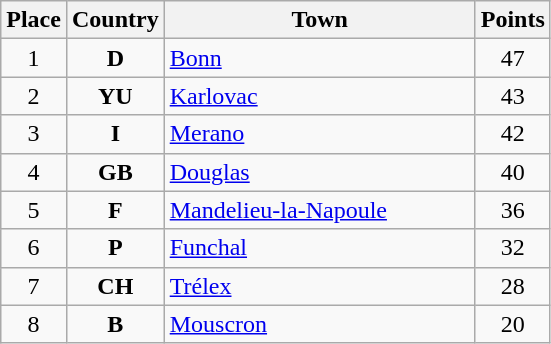<table class="wikitable">
<tr>
<th width="25">Place</th>
<th width="25">Country</th>
<th width="200">Town</th>
<th width="25">Points</th>
</tr>
<tr>
<td align="center">1</td>
<td align="center"><strong>D</strong></td>
<td align="left"><a href='#'>Bonn</a></td>
<td align="center">47</td>
</tr>
<tr>
<td align="center">2</td>
<td align="center"><strong>YU</strong></td>
<td align="left"><a href='#'>Karlovac</a></td>
<td align="center">43</td>
</tr>
<tr>
<td align="center">3</td>
<td align="center"><strong>I</strong></td>
<td align="left"><a href='#'>Merano</a></td>
<td align="center">42</td>
</tr>
<tr>
<td align="center">4</td>
<td align="center"><strong>GB</strong></td>
<td align="left"><a href='#'>Douglas</a></td>
<td align="center">40</td>
</tr>
<tr>
<td align="center">5</td>
<td align="center"><strong>F</strong></td>
<td align="left"><a href='#'>Mandelieu-la-Napoule</a></td>
<td align="center">36</td>
</tr>
<tr>
<td align="center">6</td>
<td align="center"><strong>P</strong></td>
<td align="left"><a href='#'>Funchal</a></td>
<td align="center">32</td>
</tr>
<tr>
<td align="center">7</td>
<td align="center"><strong>CH</strong></td>
<td align="left"><a href='#'>Trélex</a></td>
<td align="center">28</td>
</tr>
<tr>
<td align="center">8</td>
<td align="center"><strong>B</strong></td>
<td align="left"><a href='#'>Mouscron</a></td>
<td align="center">20</td>
</tr>
</table>
